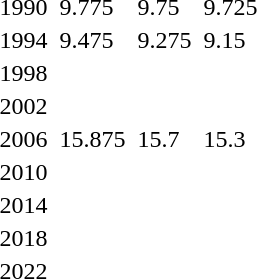<table>
<tr>
<td>1990</td>
<td></td>
<td>9.775</td>
<td></td>
<td>9.75</td>
<td></td>
<td>9.725</td>
</tr>
<tr>
<td>1994</td>
<td></td>
<td>9.475</td>
<td></td>
<td>9.275</td>
<td></td>
<td>9.15</td>
</tr>
<tr>
<td>1998</td>
<td></td>
<td></td>
<td></td>
<td></td>
<td></td>
<td></td>
</tr>
<tr>
<td>2002</td>
<td><br> </td>
<td></td>
<td></td>
<td></td>
<td></td>
<td></td>
</tr>
<tr>
<td>2006</td>
<td></td>
<td>15.875</td>
<td></td>
<td>15.7</td>
<td></td>
<td>15.3</td>
</tr>
<tr>
<td>2010<br></td>
<td></td>
<td></td>
<td></td>
<td></td>
<td></td>
<td></td>
</tr>
<tr>
<td>2014<br></td>
<td></td>
<td></td>
<td></td>
<td></td>
<td></td>
<td></td>
</tr>
<tr>
<td>2018<br></td>
<td></td>
<td></td>
<td></td>
<td></td>
<td></td>
<td></td>
</tr>
<tr>
<td>2022<br></td>
<td></td>
<td></td>
<td></td>
<td></td>
<td></td>
<td></td>
</tr>
</table>
